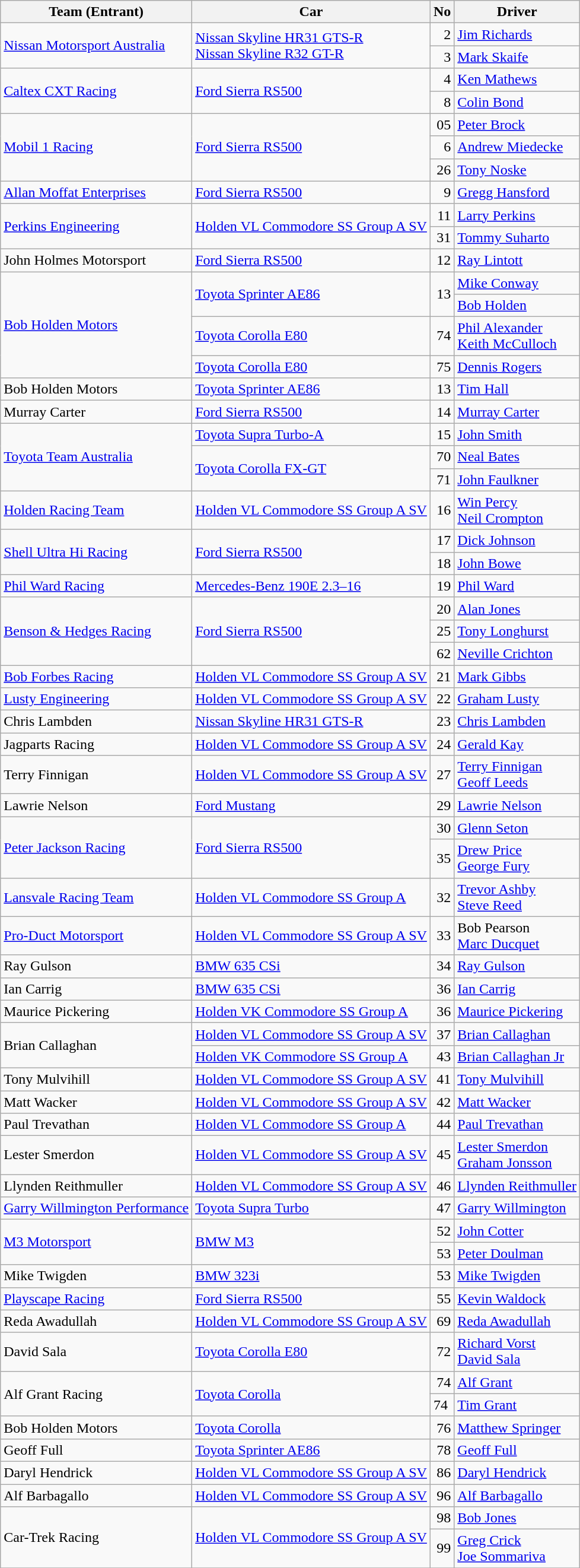<table class="wikitable" t-size:95%;">
<tr>
<th>Team (Entrant)</th>
<th>Car</th>
<th>No</th>
<th>Driver</th>
</tr>
<tr>
<td rowspan=2><a href='#'>Nissan Motorsport Australia</a></td>
<td rowspan=2><a href='#'>Nissan Skyline HR31 GTS-R</a><br><a href='#'>Nissan Skyline R32 GT-R</a></td>
<td align="right">2</td>
<td> <a href='#'>Jim Richards</a></td>
</tr>
<tr>
<td align="right">3</td>
<td> <a href='#'>Mark Skaife</a></td>
</tr>
<tr>
<td rowspan=2><a href='#'>Caltex CXT Racing</a></td>
<td rowspan=2><a href='#'>Ford Sierra RS500</a></td>
<td align="right">4</td>
<td> <a href='#'>Ken Mathews</a></td>
</tr>
<tr>
<td align="right">8</td>
<td> <a href='#'>Colin Bond</a></td>
</tr>
<tr>
<td rowspan=3><a href='#'>Mobil 1 Racing</a></td>
<td rowspan=3><a href='#'>Ford Sierra RS500</a></td>
<td align="right">05</td>
<td> <a href='#'>Peter Brock</a></td>
</tr>
<tr>
<td align="right">6</td>
<td> <a href='#'>Andrew Miedecke</a></td>
</tr>
<tr>
<td align="right">26</td>
<td> <a href='#'>Tony Noske</a></td>
</tr>
<tr>
<td><a href='#'>Allan Moffat Enterprises</a></td>
<td><a href='#'>Ford Sierra RS500</a></td>
<td align="right">9</td>
<td> <a href='#'>Gregg Hansford</a></td>
</tr>
<tr>
<td rowspan=2><a href='#'>Perkins Engineering</a></td>
<td rowspan=2><a href='#'>Holden VL Commodore SS Group A SV</a></td>
<td align="right">11</td>
<td> <a href='#'>Larry Perkins</a></td>
</tr>
<tr>
<td align="right">31</td>
<td> <a href='#'>Tommy Suharto</a></td>
</tr>
<tr>
<td>John Holmes Motorsport</td>
<td><a href='#'>Ford Sierra RS500</a></td>
<td align="right">12</td>
<td> <a href='#'>Ray Lintott</a></td>
</tr>
<tr>
<td rowspan=4><a href='#'>Bob Holden Motors</a></td>
<td rowspan=2><a href='#'>Toyota Sprinter AE86</a></td>
<td rowspan=2 align="right">13</td>
<td> <a href='#'>Mike Conway</a></td>
</tr>
<tr>
<td> <a href='#'>Bob Holden</a></td>
</tr>
<tr>
<td><a href='#'>Toyota Corolla E80</a></td>
<td align="right">74</td>
<td> <a href='#'>Phil Alexander</a><br> <a href='#'>Keith McCulloch</a></td>
</tr>
<tr>
<td><a href='#'>Toyota Corolla E80</a></td>
<td align="right">75</td>
<td> <a href='#'>Dennis Rogers</a></td>
</tr>
<tr>
<td>Bob Holden Motors</td>
<td><a href='#'>Toyota Sprinter AE86</a></td>
<td align="right">13</td>
<td> <a href='#'>Tim Hall</a></td>
</tr>
<tr>
<td>Murray Carter</td>
<td><a href='#'>Ford Sierra RS500</a></td>
<td align="right">14</td>
<td> <a href='#'>Murray Carter</a></td>
</tr>
<tr>
<td rowspan=3><a href='#'>Toyota Team Australia</a></td>
<td><a href='#'>Toyota Supra Turbo-A</a></td>
<td align="right">15</td>
<td> <a href='#'>John Smith</a></td>
</tr>
<tr>
<td rowspan=2><a href='#'>Toyota Corolla FX-GT</a></td>
<td align="right">70</td>
<td> <a href='#'>Neal Bates</a></td>
</tr>
<tr>
<td align="right">71</td>
<td> <a href='#'>John Faulkner</a></td>
</tr>
<tr>
<td><a href='#'>Holden Racing Team</a></td>
<td><a href='#'>Holden VL Commodore SS Group A SV</a></td>
<td align="right">16</td>
<td> <a href='#'>Win Percy</a><br> <a href='#'>Neil Crompton</a></td>
</tr>
<tr>
<td rowspan=2><a href='#'>Shell Ultra Hi Racing</a></td>
<td rowspan=2><a href='#'>Ford Sierra RS500</a></td>
<td align="right">17</td>
<td> <a href='#'>Dick Johnson</a></td>
</tr>
<tr>
<td align="right">18</td>
<td> <a href='#'>John Bowe</a></td>
</tr>
<tr>
<td><a href='#'>Phil Ward Racing</a></td>
<td><a href='#'>Mercedes-Benz 190E 2.3–16</a></td>
<td align="right">19</td>
<td> <a href='#'>Phil Ward</a></td>
</tr>
<tr>
<td rowspan=3><a href='#'>Benson & Hedges Racing</a></td>
<td rowspan=3><a href='#'>Ford Sierra RS500</a></td>
<td align="right">20</td>
<td> <a href='#'>Alan Jones</a></td>
</tr>
<tr>
<td align="right">25</td>
<td> <a href='#'>Tony Longhurst</a></td>
</tr>
<tr>
<td align="right">62</td>
<td> <a href='#'>Neville Crichton</a></td>
</tr>
<tr>
<td><a href='#'>Bob Forbes Racing</a></td>
<td><a href='#'>Holden VL Commodore SS Group A SV</a></td>
<td align="right">21</td>
<td> <a href='#'>Mark Gibbs</a></td>
</tr>
<tr>
<td><a href='#'>Lusty Engineering</a></td>
<td><a href='#'>Holden VL Commodore SS Group A SV</a></td>
<td align="right">22</td>
<td> <a href='#'>Graham Lusty</a></td>
</tr>
<tr>
<td>Chris Lambden</td>
<td><a href='#'>Nissan Skyline HR31 GTS-R</a></td>
<td align="right">23</td>
<td> <a href='#'>Chris Lambden</a></td>
</tr>
<tr>
<td>Jagparts Racing</td>
<td><a href='#'>Holden VL Commodore SS Group A SV</a></td>
<td align="right">24</td>
<td> <a href='#'>Gerald Kay</a></td>
</tr>
<tr>
<td>Terry Finnigan</td>
<td><a href='#'>Holden VL Commodore SS Group A SV</a></td>
<td align="right">27</td>
<td> <a href='#'>Terry Finnigan</a><br> <a href='#'>Geoff Leeds</a></td>
</tr>
<tr>
<td>Lawrie Nelson</td>
<td><a href='#'>Ford Mustang</a></td>
<td align="right">29</td>
<td> <a href='#'>Lawrie Nelson</a></td>
</tr>
<tr>
<td rowspan=2><a href='#'>Peter Jackson Racing</a></td>
<td rowspan=2><a href='#'>Ford Sierra RS500</a></td>
<td align="right">30</td>
<td> <a href='#'>Glenn Seton</a></td>
</tr>
<tr>
<td align="right">35</td>
<td> <a href='#'>Drew Price</a><br> <a href='#'>George Fury</a></td>
</tr>
<tr>
<td><a href='#'>Lansvale Racing Team</a></td>
<td><a href='#'>Holden VL Commodore SS Group A</a></td>
<td align="right">32</td>
<td> <a href='#'>Trevor Ashby</a><br> <a href='#'>Steve Reed</a></td>
</tr>
<tr>
<td><a href='#'>Pro-Duct Motorsport</a></td>
<td><a href='#'>Holden VL Commodore SS Group A SV</a></td>
<td align="right">33</td>
<td> Bob Pearson<br> <a href='#'>Marc Ducquet</a></td>
</tr>
<tr>
<td>Ray Gulson</td>
<td><a href='#'>BMW 635 CSi</a></td>
<td align="right">34</td>
<td> <a href='#'>Ray Gulson</a></td>
</tr>
<tr>
<td>Ian Carrig</td>
<td><a href='#'>BMW 635 CSi</a></td>
<td align="right">36</td>
<td> <a href='#'>Ian Carrig</a></td>
</tr>
<tr>
<td>Maurice Pickering</td>
<td><a href='#'>Holden VK Commodore SS Group A</a></td>
<td align="right">36</td>
<td> <a href='#'>Maurice Pickering</a></td>
</tr>
<tr>
<td rowspan=2>Brian Callaghan</td>
<td><a href='#'>Holden VL Commodore SS Group A SV</a></td>
<td align="right">37</td>
<td> <a href='#'>Brian Callaghan</a></td>
</tr>
<tr>
<td><a href='#'>Holden VK Commodore SS Group A</a></td>
<td align="right">43</td>
<td> <a href='#'>Brian Callaghan Jr</a></td>
</tr>
<tr>
<td>Tony Mulvihill</td>
<td><a href='#'>Holden VL Commodore SS Group A SV</a></td>
<td align="right">41</td>
<td> <a href='#'>Tony Mulvihill</a></td>
</tr>
<tr>
<td>Matt Wacker</td>
<td><a href='#'>Holden VL Commodore SS Group A SV</a></td>
<td align="right">42</td>
<td> <a href='#'>Matt Wacker</a></td>
</tr>
<tr>
<td>Paul Trevathan</td>
<td><a href='#'>Holden VL Commodore SS Group A</a></td>
<td align="right">44</td>
<td> <a href='#'>Paul Trevathan</a></td>
</tr>
<tr>
<td>Lester Smerdon</td>
<td><a href='#'>Holden VL Commodore SS Group A SV</a></td>
<td align="right">45</td>
<td> <a href='#'>Lester Smerdon</a><br> <a href='#'>Graham Jonsson</a></td>
</tr>
<tr>
<td>Llynden Reithmuller</td>
<td><a href='#'>Holden VL Commodore SS Group A SV</a></td>
<td align="right">46</td>
<td> <a href='#'>Llynden Reithmuller</a></td>
</tr>
<tr>
<td><a href='#'>Garry Willmington Performance</a></td>
<td><a href='#'>Toyota Supra Turbo</a></td>
<td align="right">47</td>
<td> <a href='#'>Garry Willmington</a></td>
</tr>
<tr>
<td rowspan=2><a href='#'>M3 Motorsport</a></td>
<td rowspan=2><a href='#'>BMW M3</a></td>
<td align="right">52</td>
<td> <a href='#'>John Cotter</a></td>
</tr>
<tr>
<td align="right">53</td>
<td> <a href='#'>Peter Doulman</a></td>
</tr>
<tr>
<td>Mike Twigden</td>
<td><a href='#'>BMW 323i</a></td>
<td align="right">53</td>
<td> <a href='#'>Mike Twigden</a></td>
</tr>
<tr>
<td><a href='#'>Playscape Racing</a></td>
<td><a href='#'>Ford Sierra RS500</a></td>
<td align="right">55</td>
<td> <a href='#'>Kevin Waldock</a></td>
</tr>
<tr>
<td>Reda Awadullah</td>
<td><a href='#'>Holden VL Commodore SS Group A SV</a></td>
<td align="right">69</td>
<td> <a href='#'>Reda Awadullah</a></td>
</tr>
<tr>
<td>David Sala</td>
<td><a href='#'>Toyota Corolla E80</a></td>
<td align="right">72</td>
<td> <a href='#'>Richard Vorst</a><br> <a href='#'>David Sala</a></td>
</tr>
<tr>
<td rowspan=2>Alf Grant Racing</td>
<td rowspan=2><a href='#'>Toyota Corolla</a></td>
<td align="right">74</td>
<td> <a href='#'>Alf Grant</a></td>
</tr>
<tr>
<td>74</td>
<td> <a href='#'>Tim Grant</a></td>
</tr>
<tr>
<td>Bob Holden Motors</td>
<td><a href='#'>Toyota Corolla</a></td>
<td align="right">76</td>
<td> <a href='#'>Matthew Springer</a></td>
</tr>
<tr>
<td>Geoff Full</td>
<td><a href='#'>Toyota Sprinter AE86</a></td>
<td align="right">78</td>
<td> <a href='#'>Geoff Full</a></td>
</tr>
<tr>
<td>Daryl Hendrick</td>
<td><a href='#'>Holden VL Commodore SS Group A SV</a></td>
<td align="right">86</td>
<td> <a href='#'>Daryl Hendrick</a></td>
</tr>
<tr>
<td>Alf Barbagallo</td>
<td><a href='#'>Holden VL Commodore SS Group A SV</a></td>
<td align="right">96</td>
<td> <a href='#'>Alf Barbagallo</a></td>
</tr>
<tr>
<td rowspan=2>Car-Trek Racing</td>
<td rowspan=2><a href='#'>Holden VL Commodore SS Group A SV</a></td>
<td align="right">98</td>
<td> <a href='#'>Bob Jones</a></td>
</tr>
<tr>
<td align="right">99</td>
<td> <a href='#'>Greg Crick</a><br>  <a href='#'>Joe Sommariva</a></td>
</tr>
<tr>
</tr>
</table>
